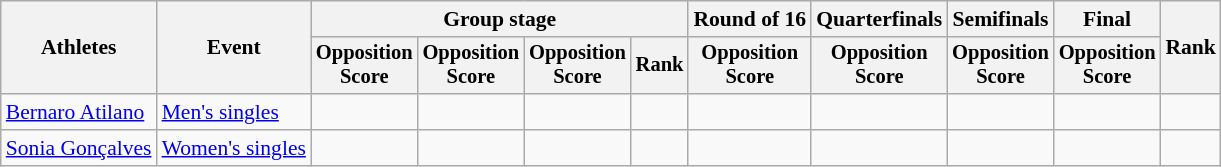<table class="wikitable" style="font-size:90%">
<tr>
<th rowspan="2">Athletes</th>
<th rowspan="2">Event</th>
<th colspan="4">Group stage</th>
<th>Round of 16</th>
<th>Quarterfinals</th>
<th>Semifinals</th>
<th>Final</th>
<th rowspan="2">Rank</th>
</tr>
<tr style="font-size:95%">
<th>Opposition<br>Score</th>
<th>Opposition<br>Score</th>
<th>Opposition<br>Score</th>
<th>Rank</th>
<th>Opposition<br>Score</th>
<th>Opposition<br>Score</th>
<th>Opposition<br>Score</th>
<th>Opposition<br>Score</th>
</tr>
<tr align="center">
<td align="left"><a href='#'>Bernaro Atilano</a></td>
<td align="left"><a href='#'>Men's singles</a></td>
<td><br></td>
<td><br></td>
<td><br></td>
<td></td>
<td></td>
<td></td>
<td></td>
<td></td>
<td></td>
</tr>
<tr align="center">
<td align="left"><a href='#'>Sonia Gonçalves</a></td>
<td align="left"><a href='#'>Women's singles</a></td>
<td><br></td>
<td><br></td>
<td><br></td>
<td></td>
<td></td>
<td></td>
<td></td>
<td></td>
<td></td>
</tr>
</table>
